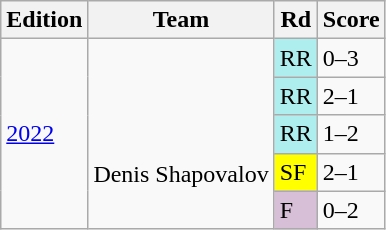<table class="wikitable sortable">
<tr>
<th scope="col" class="unsortable">Edition</th>
<th scope="col" class="unsortable">Team</th>
<th scope="col">Rd</th>
<th scope="col" class="unsortable">Score</th>
</tr>
<tr>
<td rowspan="5"><a href='#'>2022</a></td>
<td rowspan="5"><br><br><br>Denis Shapovalov</td>
<td bgcolor=afeeee data-sort-value="1R">RR</td>
<td> 0–3 </td>
</tr>
<tr>
<td bgcolor=afeeee data-sort-value="1R">RR</td>
<td> 2–1 </td>
</tr>
<tr>
<td bgcolor=afeeee data-sort-value="1R">RR</td>
<td> 1–2 </td>
</tr>
<tr>
<td bgcolor=yellow data-sort-value="7R">SF</td>
<td> 2–1 </td>
</tr>
<tr>
<td bgcolor=thistle data-sort-value="8R">F</td>
<td> 0–2 </td>
</tr>
</table>
